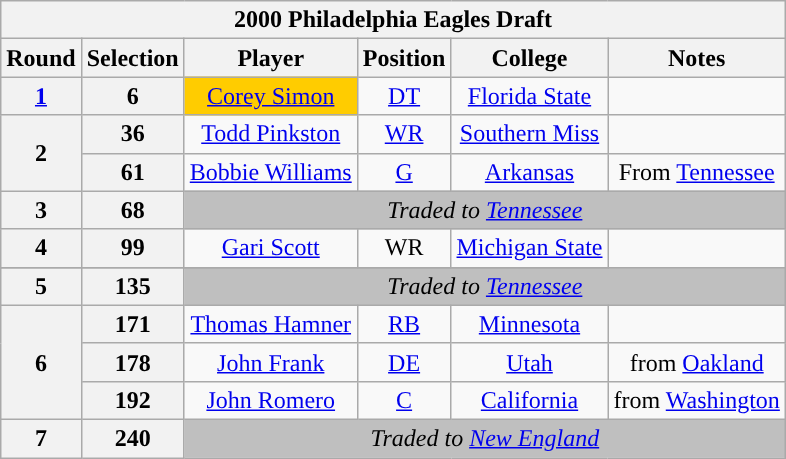<table class="wikitable" style="text-align:center">
<tr>
<th colspan=6>2000 Philadelphia Eagles Draft</th>
</tr>
<tr>
<th>Round</th>
<th>Selection</th>
<th>Player</th>
<th>Position</th>
<th>College</th>
<th>Notes</th>
</tr>
<tr>
<th><a href='#'>1</a></th>
<th>6</th>
<td –  style="background:#fc0; text-align:center;"><a href='#'>Corey Simon</a></td>
<td><a href='#'>DT</a></td>
<td><a href='#'>Florida State</a></td>
<td></td>
</tr>
<tr style="text-align:center;" bgcolor="">
<th rowspan="2">2</th>
<th>36</th>
<td><a href='#'>Todd Pinkston</a></td>
<td><a href='#'>WR</a></td>
<td><a href='#'>Southern Miss</a></td>
</tr>
<tr style="text-align:center;" bgcolor="">
<th>61</th>
<td><a href='#'>Bobbie Williams</a></td>
<td><a href='#'>G</a></td>
<td><a href='#'>Arkansas</a></td>
<td>From <a href='#'>Tennessee</a></td>
</tr>
<tr style="text-align:center;">
<th>3</th>
<th>68</th>
<td colspan="4" style="background:#BFBFBF"><em>Traded to <a href='#'>Tennessee</a> </em></td>
</tr>
<tr style="text-align:center;">
<th>4</th>
<th>99</th>
<td><a href='#'>Gari Scott</a></td>
<td>WR</td>
<td><a href='#'>Michigan State</a></td>
</tr>
<tr align=center>
</tr>
<tr style="text-align:center;"|>
<th>5</th>
<th>135</th>
<td colspan="4" style="background:#BFBFBF"><em>Traded to <a href='#'>Tennessee</a> </em></td>
</tr>
<tr style="text-align:center;">
<th rowspan="3">6</th>
<th>171</th>
<td><a href='#'>Thomas Hamner</a></td>
<td><a href='#'>RB</a></td>
<td><a href='#'>Minnesota</a></td>
<td></td>
</tr>
<tr style="text-align:center;">
<th>178</th>
<td><a href='#'>John Frank</a></td>
<td><a href='#'>DE</a></td>
<td><a href='#'>Utah</a></td>
<td>from <a href='#'>Oakland</a></td>
</tr>
<tr style="text-align:center;" bgcolor="">
<th>192</th>
<td><a href='#'>John Romero</a></td>
<td><a href='#'>C</a></td>
<td><a href='#'>California</a></td>
<td>from <a href='#'>Washington</a></td>
</tr>
<tr align=center>
<th>7</th>
<th>240</th>
<td colspan="4" style="background:#BFBFBF"><em>Traded to <a href='#'>New England</a></em></td>
</tr>
</table>
